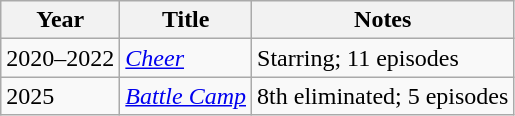<table class="wikitable">
<tr>
<th>Year</th>
<th>Title</th>
<th>Notes</th>
</tr>
<tr>
<td>2020–2022</td>
<td><em><a href='#'>Cheer</a></em></td>
<td>Starring; 11 episodes</td>
</tr>
<tr>
<td>2025</td>
<td><em><a href='#'>Battle Camp</a></em></td>
<td>8th eliminated; 5 episodes</td>
</tr>
</table>
